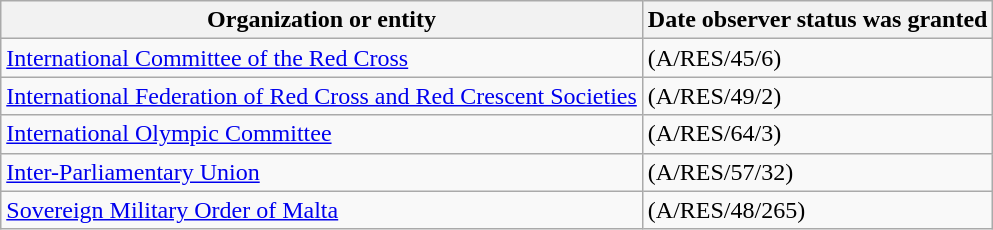<table class="wikitable sortable">
<tr>
<th>Organization or entity</th>
<th>Date observer status was granted</th>
</tr>
<tr>
<td> <a href='#'>International Committee of the Red Cross</a></td>
<td> (A/RES/45/6)</td>
</tr>
<tr>
<td> <a href='#'>International Federation of Red Cross and Red Crescent Societies</a></td>
<td> (A/RES/49/2)</td>
</tr>
<tr>
<td> <a href='#'>International Olympic Committee</a></td>
<td> (A/RES/64/3)</td>
</tr>
<tr>
<td> <a href='#'>Inter-Parliamentary Union</a></td>
<td> (A/RES/57/32)</td>
</tr>
<tr>
<td> <a href='#'>Sovereign Military Order of Malta</a></td>
<td> (A/RES/48/265)</td>
</tr>
</table>
